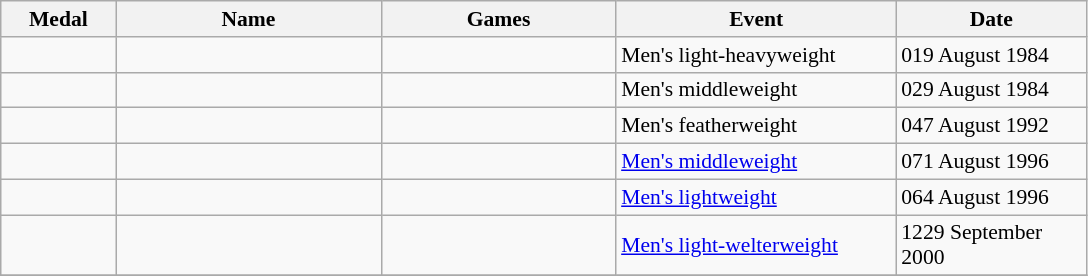<table class="wikitable sortable" style="font-size:90%">
<tr>
<th width="70">Medal</th>
<th width="170">Name</th>
<th width="150">Games</th>
<th width="180">Event</th>
<th width="120">Date</th>
</tr>
<tr>
<td></td>
<td></td>
<td></td>
<td>Men's light-heavyweight</td>
<td><span>01</span>9 August 1984</td>
</tr>
<tr>
<td></td>
<td></td>
<td></td>
<td>Men's middleweight</td>
<td><span>02</span>9 August 1984</td>
</tr>
<tr>
<td></td>
<td></td>
<td></td>
<td>Men's featherweight</td>
<td><span>04</span>7 August 1992</td>
</tr>
<tr>
<td></td>
<td></td>
<td></td>
<td><a href='#'>Men's middleweight</a></td>
<td><span>07</span>1 August 1996</td>
</tr>
<tr>
<td></td>
<td></td>
<td></td>
<td><a href='#'>Men's lightweight</a></td>
<td><span>06</span>4 August 1996</td>
</tr>
<tr>
<td></td>
<td></td>
<td></td>
<td><a href='#'>Men's light-welterweight</a></td>
<td><span>12</span>29 September 2000</td>
</tr>
<tr>
</tr>
</table>
